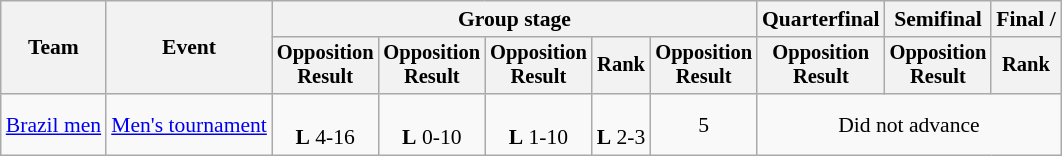<table class=wikitable style=font-size:90%;text-align:center>
<tr>
<th rowspan=2>Team</th>
<th rowspan=2>Event</th>
<th colspan=5>Group stage</th>
<th>Quarterfinal</th>
<th>Semifinal</th>
<th colspan=2>Final / </th>
</tr>
<tr style=font-size:95%>
<th>Opposition<br>Result</th>
<th>Opposition<br>Result</th>
<th>Opposition<br>Result</th>
<th>Rank</th>
<th>Opposition<br>Result</th>
<th>Opposition<br>Result</th>
<th>Opposition<br>Result</th>
<th>Rank</th>
</tr>
<tr>
<td align=left><a href='#'>Brazil men</a></td>
<td align=left><a href='#'>Men's tournament</a></td>
<td><br><strong>L</strong> 4-16</td>
<td><br><strong>L</strong> 0-10</td>
<td><br><strong>L</strong> 1-10</td>
<td><br><strong>L</strong> 2-3</td>
<td>5</td>
<td colspan=3>Did not advance</td>
</tr>
</table>
